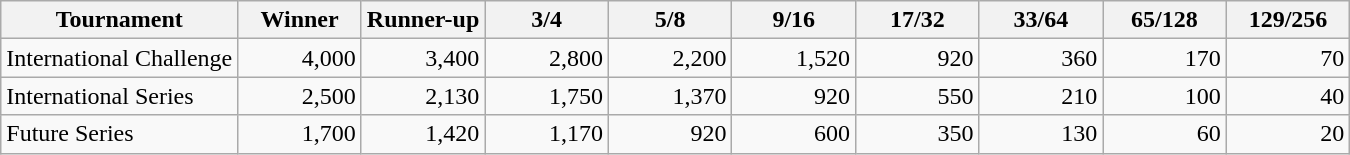<table class="wikitable">
<tr>
<th>Tournament</th>
<th width="75">Winner</th>
<th width="75">Runner-up</th>
<th width="75">3/4</th>
<th width="75">5/8</th>
<th width="75">9/16</th>
<th width="75">17/32</th>
<th width="75">33/64</th>
<th width="75">65/128</th>
<th width="75">129/256</th>
</tr>
<tr>
<td>International Challenge</td>
<td align="right">4,000</td>
<td align="right">3,400</td>
<td align="right">2,800</td>
<td align="right">2,200</td>
<td align="right">1,520</td>
<td align="right">920</td>
<td align="right">360</td>
<td align="right">170</td>
<td align="right">70</td>
</tr>
<tr>
<td>International Series</td>
<td align="right">2,500</td>
<td align="right">2,130</td>
<td align="right">1,750</td>
<td align="right">1,370</td>
<td align="right">920</td>
<td align="right">550</td>
<td align="right">210</td>
<td align="right">100</td>
<td align="right">40</td>
</tr>
<tr>
<td>Future Series</td>
<td align="right">1,700</td>
<td align="right">1,420</td>
<td align="right">1,170</td>
<td align="right">920</td>
<td align="right">600</td>
<td align="right">350</td>
<td align="right">130</td>
<td align="right">60</td>
<td align="right">20</td>
</tr>
</table>
